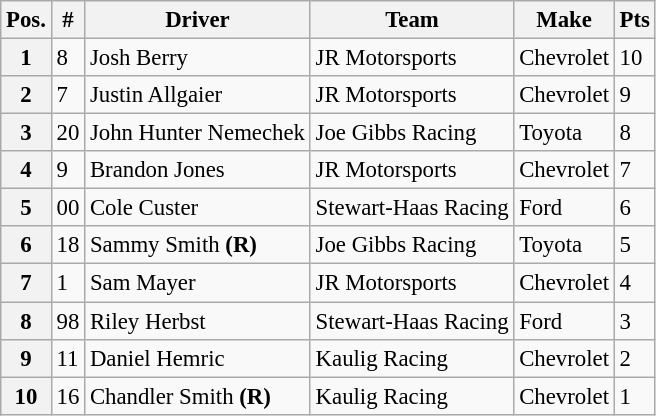<table class="wikitable" style="font-size:95%">
<tr>
<th>Pos.</th>
<th>#</th>
<th>Driver</th>
<th>Team</th>
<th>Make</th>
<th>Pts</th>
</tr>
<tr>
<th>1</th>
<td>8</td>
<td>Josh Berry</td>
<td>JR Motorsports</td>
<td>Chevrolet</td>
<td>10</td>
</tr>
<tr>
<th>2</th>
<td>7</td>
<td>Justin Allgaier</td>
<td>JR Motorsports</td>
<td>Chevrolet</td>
<td>9</td>
</tr>
<tr>
<th>3</th>
<td>20</td>
<td>John Hunter Nemechek</td>
<td>Joe Gibbs Racing</td>
<td>Toyota</td>
<td>8</td>
</tr>
<tr>
<th>4</th>
<td>9</td>
<td>Brandon Jones</td>
<td>JR Motorsports</td>
<td>Chevrolet</td>
<td>7</td>
</tr>
<tr>
<th>5</th>
<td>00</td>
<td>Cole Custer</td>
<td>Stewart-Haas Racing</td>
<td>Ford</td>
<td>6</td>
</tr>
<tr>
<th>6</th>
<td>18</td>
<td>Sammy Smith <strong>(R)</strong></td>
<td>Joe Gibbs Racing</td>
<td>Toyota</td>
<td>5</td>
</tr>
<tr>
<th>7</th>
<td>1</td>
<td>Sam Mayer</td>
<td>JR Motorsports</td>
<td>Chevrolet</td>
<td>4</td>
</tr>
<tr>
<th>8</th>
<td>98</td>
<td>Riley Herbst</td>
<td>Stewart-Haas Racing</td>
<td>Ford</td>
<td>3</td>
</tr>
<tr>
<th>9</th>
<td>11</td>
<td>Daniel Hemric</td>
<td>Kaulig Racing</td>
<td>Chevrolet</td>
<td>2</td>
</tr>
<tr>
<th>10</th>
<td>16</td>
<td>Chandler Smith <strong>(R)</strong></td>
<td>Kaulig Racing</td>
<td>Chevrolet</td>
<td>1</td>
</tr>
</table>
